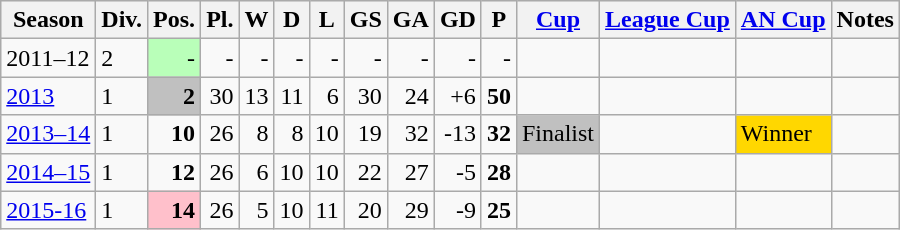<table class="wikitable">
<tr style="background:#efefef;">
<th>Season</th>
<th>Div.</th>
<th>Pos.</th>
<th>Pl.</th>
<th>W</th>
<th>D</th>
<th>L</th>
<th>GS</th>
<th>GA</th>
<th>GD</th>
<th>P</th>
<th><a href='#'>Cup</a></th>
<th><a href='#'>League Cup</a></th>
<th><a href='#'>AN Cup</a></th>
<th>Notes</th>
</tr>
<tr>
<td>2011–12</td>
<td>2</td>
<td align=right bgcolor=B9FFB9>-</td>
<td align=right>-</td>
<td align=right>-</td>
<td align=right>-</td>
<td align=right>-</td>
<td align=right>-</td>
<td align=right>-</td>
<td align=right>-</td>
<td align=right>-</td>
<td></td>
<td></td>
<td></td>
<td></td>
</tr>
<tr>
<td><a href='#'>2013</a></td>
<td>1</td>
<td align=right bgcolor=silver><strong>2</strong></td>
<td align=right>30</td>
<td align=right>13</td>
<td align=right>11</td>
<td align=right>6</td>
<td align=right>30</td>
<td align=right>24</td>
<td align=right>+6</td>
<td align=right><strong>50</strong></td>
<td></td>
<td></td>
<td></td>
<td></td>
</tr>
<tr>
<td><a href='#'>2013–14</a></td>
<td>1</td>
<td align=right><strong>10</strong></td>
<td align=right>26</td>
<td align=right>8</td>
<td align=right>8</td>
<td align=right>10</td>
<td align=right>19</td>
<td align=right>32</td>
<td align=right>-13</td>
<td align=right><strong>32</strong></td>
<td bgcolor=silver>Finalist</td>
<td></td>
<td bgcolor=gold>Winner</td>
<td></td>
</tr>
<tr>
<td><a href='#'>2014–15</a></td>
<td>1</td>
<td align=right><strong>12</strong></td>
<td align=right>26</td>
<td align=right>6</td>
<td align=right>10</td>
<td align=right>10</td>
<td align=right>22</td>
<td align=right>27</td>
<td align=right>-5</td>
<td align=right><strong>28</strong></td>
<td></td>
<td></td>
<td></td>
<td></td>
</tr>
<tr>
<td><a href='#'>2015-16</a></td>
<td>1</td>
<td align=right bgcolor=FFC0CB><strong>14</strong></td>
<td align=right>26</td>
<td align=right>5</td>
<td align=right>10</td>
<td align=right>11</td>
<td align=right>20</td>
<td align=right>29</td>
<td align=right>-9</td>
<td align=right><strong>25</strong></td>
<td></td>
<td></td>
<td></td>
<td></td>
</tr>
</table>
